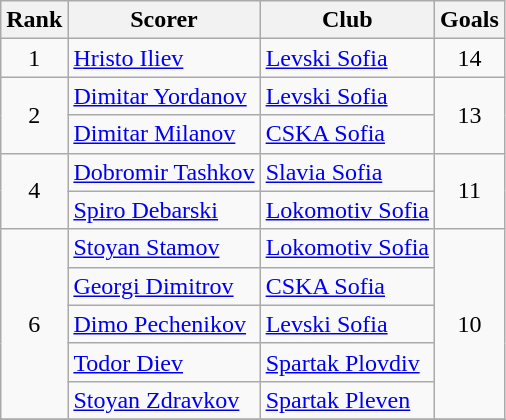<table class="wikitable" style="text-align:center">
<tr>
<th>Rank</th>
<th>Scorer</th>
<th>Club</th>
<th>Goals</th>
</tr>
<tr>
<td rowspan="1">1</td>
<td align="left"> <a href='#'>Hristo Iliev</a></td>
<td align="left"><a href='#'>Levski Sofia</a></td>
<td rowspan="1">14</td>
</tr>
<tr>
<td rowspan="2">2</td>
<td align="left"> <a href='#'>Dimitar Yordanov</a></td>
<td align="left"><a href='#'>Levski Sofia</a></td>
<td rowspan="2">13</td>
</tr>
<tr>
<td align="left"> <a href='#'>Dimitar Milanov</a></td>
<td align="left"><a href='#'>CSKA Sofia</a></td>
</tr>
<tr>
<td rowspan="2">4</td>
<td align="left"> <a href='#'>Dobromir Tashkov</a></td>
<td align="left"><a href='#'>Slavia Sofia</a></td>
<td rowspan="2">11</td>
</tr>
<tr>
<td align="left"> <a href='#'>Spiro Debarski</a></td>
<td align="left"><a href='#'>Lokomotiv Sofia</a></td>
</tr>
<tr>
<td rowspan="5">6</td>
<td align="left"> <a href='#'>Stoyan Stamov</a></td>
<td align="left"><a href='#'>Lokomotiv Sofia</a></td>
<td rowspan="5">10</td>
</tr>
<tr>
<td align="left"> <a href='#'>Georgi Dimitrov</a></td>
<td align="left"><a href='#'>CSKA Sofia</a></td>
</tr>
<tr>
<td align="left"> <a href='#'>Dimo Pechenikov</a></td>
<td align="left"><a href='#'>Levski Sofia</a></td>
</tr>
<tr>
<td align="left"> <a href='#'>Todor Diev</a></td>
<td align="left"><a href='#'>Spartak Plovdiv</a></td>
</tr>
<tr>
<td align="left"> <a href='#'>Stoyan Zdravkov</a></td>
<td align="left"><a href='#'>Spartak Pleven</a></td>
</tr>
<tr>
</tr>
</table>
